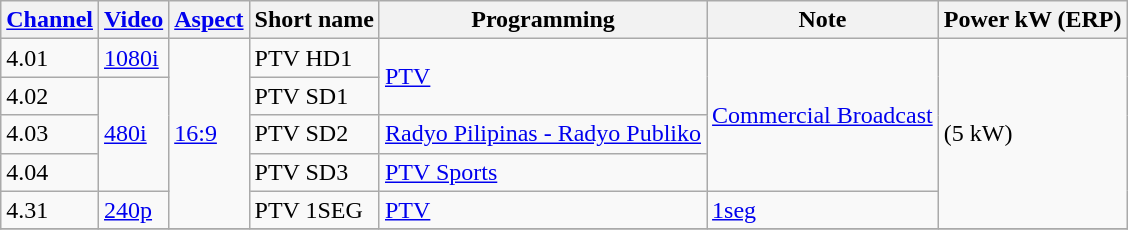<table class="wikitable mw-collapsible">
<tr ABS>
<th><a href='#'>Channel</a></th>
<th><a href='#'>Video</a></th>
<th><a href='#'>Aspect</a></th>
<th>Short name</th>
<th>Programming</th>
<th>Note</th>
<th>Power kW (ERP)</th>
</tr>
<tr>
<td>4.01</td>
<td><a href='#'>1080i</a></td>
<td rowspan="5"><a href='#'>16:9</a></td>
<td>PTV HD1</td>
<td rowspan="2"><a href='#'>PTV</a> </td>
<td rowspan="4"><a href='#'>Commercial Broadcast</a></td>
<td rowspan="5">(5 kW)</td>
</tr>
<tr>
<td>4.02</td>
<td rowspan=3><a href='#'>480i</a></td>
<td>PTV SD1</td>
</tr>
<tr>
<td>4.03</td>
<td>PTV SD2</td>
<td><a href='#'>Radyo Pilipinas - Radyo Publiko</a></td>
</tr>
<tr>
<td>4.04</td>
<td>PTV SD3</td>
<td><a href='#'>PTV Sports</a></td>
</tr>
<tr>
<td>4.31</td>
<td><a href='#'>240p</a></td>
<td>PTV 1SEG</td>
<td><a href='#'>PTV</a></td>
<td><a href='#'>1seg</a></td>
</tr>
<tr>
</tr>
</table>
